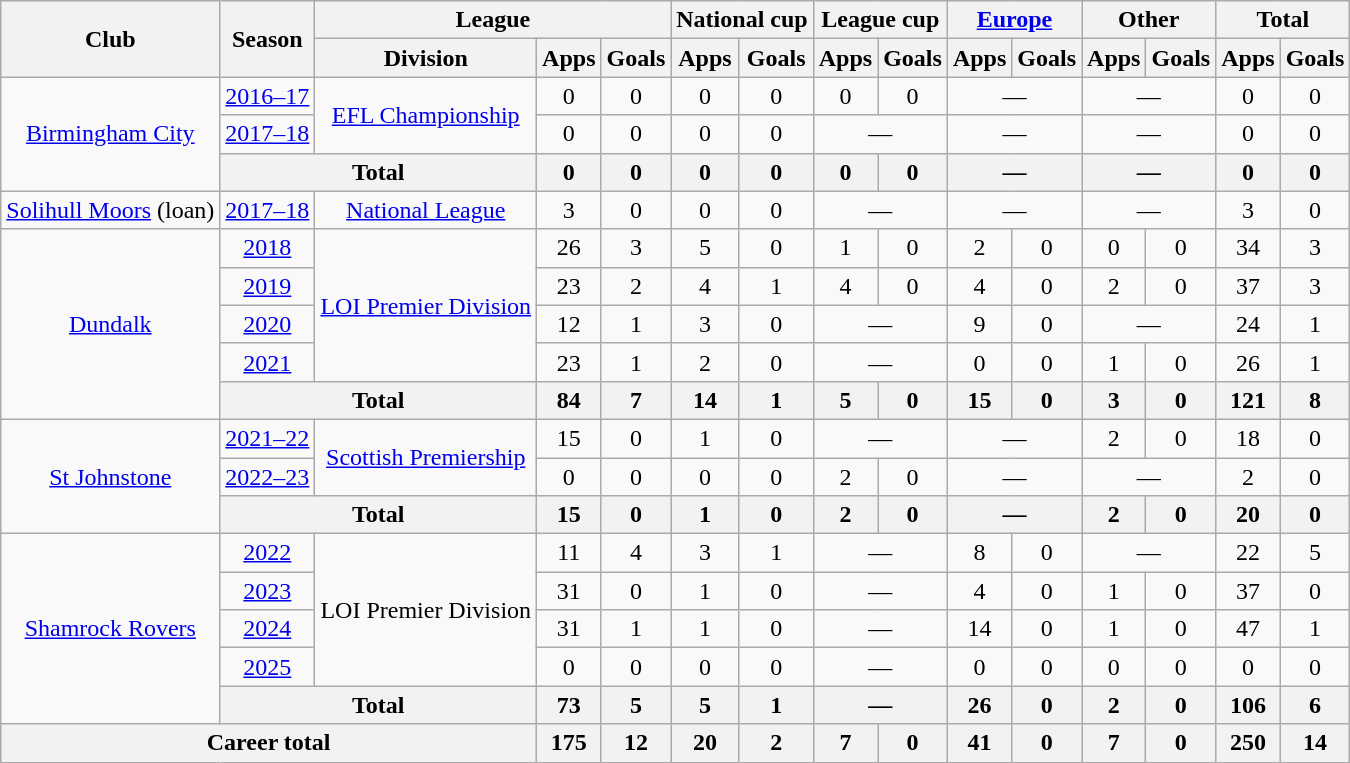<table class="wikitable" style="text-align:center">
<tr>
<th rowspan="2">Club</th>
<th rowspan="2">Season</th>
<th colspan="3">League</th>
<th colspan="2">National cup</th>
<th colspan="2">League cup</th>
<th colspan="2"><a href='#'>Europe</a></th>
<th colspan="2">Other</th>
<th colspan="2">Total</th>
</tr>
<tr>
<th>Division</th>
<th>Apps</th>
<th>Goals</th>
<th>Apps</th>
<th>Goals</th>
<th>Apps</th>
<th>Goals</th>
<th>Apps</th>
<th>Goals</th>
<th>Apps</th>
<th>Goals</th>
<th>Apps</th>
<th>Goals</th>
</tr>
<tr>
<td rowspan="3"><a href='#'>Birmingham City</a></td>
<td><a href='#'>2016–17</a></td>
<td rowspan="2"><a href='#'>EFL Championship</a></td>
<td>0</td>
<td>0</td>
<td>0</td>
<td>0</td>
<td>0</td>
<td>0</td>
<td colspan="2">—</td>
<td colspan="2">—</td>
<td>0</td>
<td>0</td>
</tr>
<tr>
<td><a href='#'>2017–18</a></td>
<td>0</td>
<td>0</td>
<td>0</td>
<td>0</td>
<td colspan="2">—</td>
<td colspan="2">—</td>
<td colspan="2">—</td>
<td>0</td>
<td>0</td>
</tr>
<tr>
<th colspan="2">Total</th>
<th>0</th>
<th>0</th>
<th>0</th>
<th>0</th>
<th>0</th>
<th>0</th>
<th colspan="2">—</th>
<th colspan="2">—</th>
<th>0</th>
<th>0</th>
</tr>
<tr>
<td><a href='#'>Solihull Moors</a> (loan)</td>
<td><a href='#'>2017–18</a></td>
<td><a href='#'>National League</a></td>
<td>3</td>
<td>0</td>
<td>0</td>
<td>0</td>
<td colspan="2">—</td>
<td colspan="2">—</td>
<td colspan="2">—</td>
<td>3</td>
<td>0</td>
</tr>
<tr>
<td rowspan="5"><a href='#'>Dundalk</a></td>
<td><a href='#'>2018</a></td>
<td rowspan="4"><a href='#'>LOI Premier Division</a></td>
<td>26</td>
<td>3</td>
<td>5</td>
<td>0</td>
<td>1</td>
<td>0</td>
<td>2</td>
<td>0</td>
<td>0</td>
<td>0</td>
<td>34</td>
<td>3</td>
</tr>
<tr>
<td><a href='#'>2019</a></td>
<td>23</td>
<td>2</td>
<td>4</td>
<td>1</td>
<td>4</td>
<td>0</td>
<td>4</td>
<td>0</td>
<td>2</td>
<td>0</td>
<td>37</td>
<td>3</td>
</tr>
<tr>
<td><a href='#'>2020</a></td>
<td>12</td>
<td>1</td>
<td>3</td>
<td>0</td>
<td colspan="2">—</td>
<td>9</td>
<td>0</td>
<td colspan="2">—</td>
<td>24</td>
<td>1</td>
</tr>
<tr>
<td><a href='#'>2021</a></td>
<td>23</td>
<td>1</td>
<td>2</td>
<td>0</td>
<td colspan="2">—</td>
<td>0</td>
<td>0</td>
<td>1</td>
<td>0</td>
<td>26</td>
<td>1</td>
</tr>
<tr>
<th colspan="2">Total</th>
<th>84</th>
<th>7</th>
<th>14</th>
<th>1</th>
<th>5</th>
<th>0</th>
<th>15</th>
<th>0</th>
<th>3</th>
<th>0</th>
<th>121</th>
<th>8</th>
</tr>
<tr>
<td rowspan="3"><a href='#'>St Johnstone</a></td>
<td><a href='#'>2021–22</a></td>
<td rowspan="2"><a href='#'>Scottish Premiership</a></td>
<td>15</td>
<td>0</td>
<td>1</td>
<td>0</td>
<td colspan="2">—</td>
<td colspan="2">—</td>
<td>2</td>
<td>0</td>
<td>18</td>
<td>0</td>
</tr>
<tr>
<td><a href='#'>2022–23</a></td>
<td>0</td>
<td>0</td>
<td>0</td>
<td>0</td>
<td>2</td>
<td>0</td>
<td colspan="2">—</td>
<td colspan="2">—</td>
<td>2</td>
<td>0</td>
</tr>
<tr>
<th colspan=2>Total</th>
<th>15</th>
<th>0</th>
<th>1</th>
<th>0</th>
<th>2</th>
<th>0</th>
<th colspan="2">—</th>
<th>2</th>
<th>0</th>
<th>20</th>
<th>0</th>
</tr>
<tr>
<td rowspan="5"><a href='#'>Shamrock Rovers</a></td>
<td><a href='#'>2022</a></td>
<td rowspan="4">LOI Premier Division</td>
<td>11</td>
<td>4</td>
<td>3</td>
<td>1</td>
<td colspan="2">—</td>
<td>8</td>
<td>0</td>
<td colspan="2">—</td>
<td>22</td>
<td>5</td>
</tr>
<tr>
<td><a href='#'>2023</a></td>
<td>31</td>
<td>0</td>
<td>1</td>
<td>0</td>
<td colspan="2">—</td>
<td>4</td>
<td>0</td>
<td>1</td>
<td>0</td>
<td>37</td>
<td>0</td>
</tr>
<tr>
<td><a href='#'>2024</a></td>
<td>31</td>
<td>1</td>
<td>1</td>
<td>0</td>
<td colspan="2">—</td>
<td>14</td>
<td>0</td>
<td>1</td>
<td>0</td>
<td>47</td>
<td>1</td>
</tr>
<tr>
<td><a href='#'>2025</a></td>
<td>0</td>
<td>0</td>
<td>0</td>
<td>0</td>
<td colspan="2">—</td>
<td>0</td>
<td>0</td>
<td>0</td>
<td>0</td>
<td>0</td>
<td>0</td>
</tr>
<tr>
<th colspan="2">Total</th>
<th>73</th>
<th>5</th>
<th>5</th>
<th>1</th>
<th colspan="2">—</th>
<th>26</th>
<th>0</th>
<th>2</th>
<th>0</th>
<th>106</th>
<th>6</th>
</tr>
<tr>
<th colspan="3">Career total</th>
<th>175</th>
<th>12</th>
<th>20</th>
<th>2</th>
<th>7</th>
<th>0</th>
<th>41</th>
<th>0</th>
<th>7</th>
<th>0</th>
<th>250</th>
<th>14</th>
</tr>
</table>
